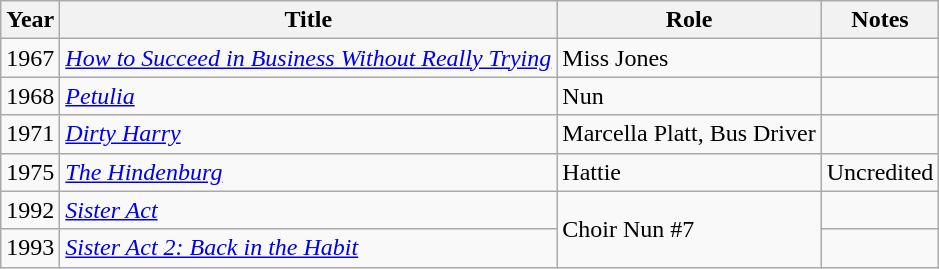<table class="wikitable">
<tr>
<th>Year</th>
<th>Title</th>
<th>Role</th>
<th>Notes</th>
</tr>
<tr>
<td>1967</td>
<td><em><a href='#'>How to Succeed in Business Without Really Trying</a></em></td>
<td>Miss Jones</td>
<td></td>
</tr>
<tr>
<td>1968</td>
<td><em><a href='#'>Petulia</a></em></td>
<td>Nun</td>
<td></td>
</tr>
<tr>
<td>1971</td>
<td><em><a href='#'>Dirty Harry</a></em></td>
<td>Marcella Platt, Bus Driver</td>
<td></td>
</tr>
<tr>
<td>1975</td>
<td><em><a href='#'>The Hindenburg</a></em></td>
<td>Hattie</td>
<td>Uncredited</td>
</tr>
<tr>
<td>1992</td>
<td><em><a href='#'>Sister Act</a></em></td>
<td rowspan="2">Choir Nun #7</td>
<td></td>
</tr>
<tr>
<td>1993</td>
<td><em><a href='#'>Sister Act 2: Back in the Habit</a></em></td>
<td></td>
</tr>
</table>
